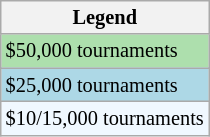<table class="wikitable" style="font-size:85%;">
<tr>
<th>Legend</th>
</tr>
<tr style="background:#addfad;">
<td>$50,000 tournaments</td>
</tr>
<tr style="background:lightblue;">
<td>$25,000 tournaments</td>
</tr>
<tr style="background:#f0f8ff;">
<td>$10/15,000 tournaments</td>
</tr>
</table>
